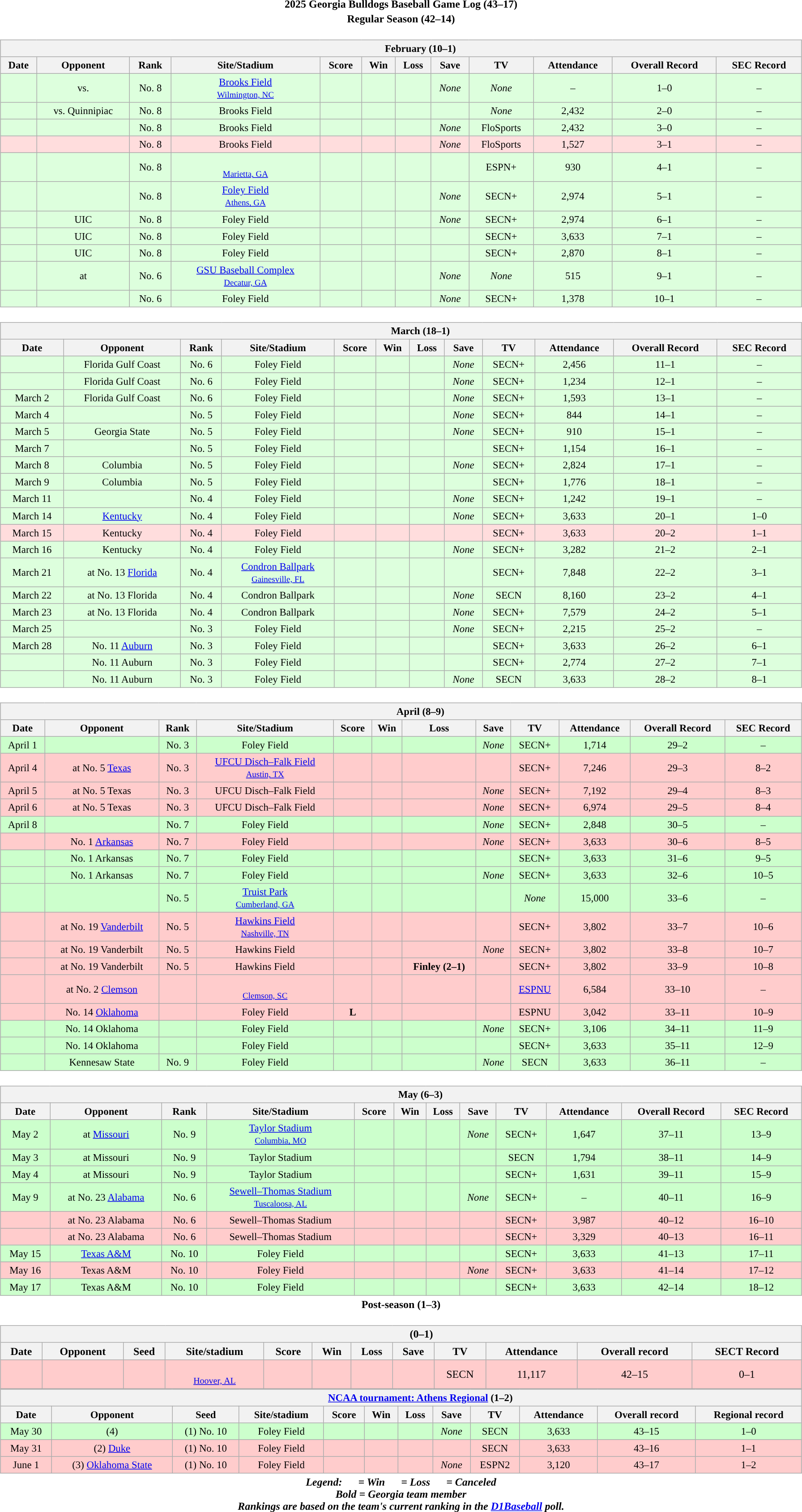<table class="toccolours" width=95% style="clear:both; margin:1.5em auto; text-align:center;">
<tr>
<th colspan=2>2025 Georgia Bulldogs Baseball Game Log (43–17)</th>
</tr>
<tr>
<th colspan=2>Regular Season (42–14)</th>
</tr>
<tr valign="top">
<td><br><table class="wikitable collapsible collapsed" style="margin:auto; width:100%; text-align:center; font-size:95%">
<tr>
<th colspan=12 style="padding-left:4em;">February (10–1)</th>
</tr>
<tr>
<th>Date</th>
<th>Opponent</th>
<th>Rank</th>
<th>Site/Stadium</th>
<th>Score</th>
<th>Win</th>
<th>Loss</th>
<th>Save</th>
<th>TV</th>
<th>Attendance</th>
<th>Overall Record</th>
<th>SEC Record</th>
</tr>
<tr align="center" bgcolor="ddffdd">
<td></td>
<td>vs. </td>
<td>No. 8</td>
<td><a href='#'>Brooks Field</a><br><small><a href='#'>Wilmington, NC</a></small></td>
<td></td>
<td></td>
<td></td>
<td><em>None</em></td>
<td><em>None</em></td>
<td>–</td>
<td>1–0</td>
<td>–</td>
</tr>
<tr align="center" bgcolor="ddffdd">
<td></td>
<td>vs. Quinnipiac</td>
<td>No. 8</td>
<td>Brooks Field</td>
<td></td>
<td></td>
<td></td>
<td></td>
<td><em>None</em></td>
<td>2,432</td>
<td>2–0</td>
<td>–</td>
</tr>
<tr align="center" bgcolor="ddffdd">
<td></td>
<td></td>
<td>No. 8</td>
<td>Brooks Field</td>
<td></td>
<td></td>
<td></td>
<td><em>None</em></td>
<td>FloSports</td>
<td>2,432</td>
<td>3–0</td>
<td>–</td>
</tr>
<tr align="center" bgcolor="ffdddd">
<td></td>
<td></td>
<td>No. 8</td>
<td>Brooks Field</td>
<td></td>
<td></td>
<td></td>
<td><em>None</em></td>
<td>FloSports</td>
<td>1,527</td>
<td>3–1</td>
<td>–</td>
</tr>
<tr align="center" bgcolor="ddffdd">
<td></td>
<td></td>
<td>No. 8</td>
<td><br><small><a href='#'>Marietta, GA</a></small></td>
<td></td>
<td></td>
<td></td>
<td></td>
<td>ESPN+</td>
<td>930</td>
<td>4–1</td>
<td>–</td>
</tr>
<tr align="center" bgcolor="ddffdd">
<td></td>
<td></td>
<td>No. 8</td>
<td><a href='#'>Foley Field</a><br><small><a href='#'>Athens, GA</a></small></td>
<td></td>
<td></td>
<td></td>
<td><em>None</em></td>
<td>SECN+</td>
<td>2,974</td>
<td>5–1</td>
<td>–</td>
</tr>
<tr align="center" bgcolor="ddffdd">
<td></td>
<td>UIC</td>
<td>No. 8</td>
<td>Foley Field</td>
<td></td>
<td></td>
<td></td>
<td><em>None</em></td>
<td>SECN+</td>
<td>2,974</td>
<td>6–1</td>
<td>–</td>
</tr>
<tr align="center" bgcolor="ddffdd">
<td></td>
<td>UIC</td>
<td>No. 8</td>
<td>Foley Field</td>
<td></td>
<td></td>
<td></td>
<td></td>
<td>SECN+</td>
<td>3,633</td>
<td>7–1</td>
<td>–</td>
</tr>
<tr align="center" bgcolor="ddffdd">
<td></td>
<td>UIC</td>
<td>No. 8</td>
<td>Foley Field</td>
<td></td>
<td></td>
<td></td>
<td></td>
<td>SECN+</td>
<td>2,870</td>
<td>8–1</td>
<td>–</td>
</tr>
<tr align="center" bgcolor="ddffdd">
<td></td>
<td>at </td>
<td>No. 6</td>
<td><a href='#'>GSU Baseball Complex</a><br><small><a href='#'>Decatur, GA</a></small></td>
<td></td>
<td></td>
<td></td>
<td><em>None</em></td>
<td><em>None</em></td>
<td>515</td>
<td>9–1</td>
<td>–</td>
</tr>
<tr align="center" bgcolor="ddffdd">
<td></td>
<td></td>
<td>No. 6</td>
<td>Foley Field</td>
<td></td>
<td></td>
<td></td>
<td><em>None</em></td>
<td>SECN+</td>
<td>1,378</td>
<td>10–1</td>
<td>–</td>
</tr>
</table>
</td>
</tr>
<tr>
<td><br><table class="wikitable collapsible collapsed " style="margin:auto; width:100%; text-align:center; font-size:95%">
<tr>
<th colspan=12 style="padding-left:4em;">March (18–1)</th>
</tr>
<tr>
<th>Date</th>
<th>Opponent</th>
<th>Rank</th>
<th>Site/Stadium</th>
<th>Score</th>
<th>Win</th>
<th>Loss</th>
<th>Save</th>
<th>TV</th>
<th>Attendance</th>
<th>Overall Record</th>
<th>SEC Record</th>
</tr>
<tr align="center" bgcolor="ddffdd">
<td {{nowrap></td>
<td>Florida Gulf Coast</td>
<td>No. 6</td>
<td>Foley Field</td>
<td></td>
<td></td>
<td></td>
<td><em>None</em></td>
<td>SECN+</td>
<td>2,456</td>
<td>11–1</td>
<td>–</td>
</tr>
<tr align="center" bgcolor="ddffdd">
<td {{nowrap></td>
<td>Florida Gulf Coast</td>
<td>No. 6</td>
<td>Foley Field</td>
<td></td>
<td></td>
<td></td>
<td><em>None</em></td>
<td>SECN+</td>
<td>1,234</td>
<td>12–1</td>
<td>–</td>
</tr>
<tr align="center" bgcolor="ddffdd">
<td>March 2</td>
<td>Florida Gulf Coast</td>
<td>No. 6</td>
<td>Foley Field</td>
<td></td>
<td></td>
<td></td>
<td><em>None</em></td>
<td>SECN+</td>
<td>1,593</td>
<td>13–1</td>
<td>–</td>
</tr>
<tr align="center" bgcolor="ddffdd">
<td>March 4</td>
<td></td>
<td>No. 5</td>
<td>Foley Field</td>
<td></td>
<td></td>
<td></td>
<td><em>None</em></td>
<td>SECN+</td>
<td>844</td>
<td>14–1</td>
<td>–</td>
</tr>
<tr align="center" bgcolor="ddffdd">
<td>March 5</td>
<td>Georgia State</td>
<td>No. 5</td>
<td>Foley Field</td>
<td></td>
<td></td>
<td></td>
<td><em>None</em></td>
<td>SECN+</td>
<td>910</td>
<td>15–1</td>
<td>–</td>
</tr>
<tr align="center" bgcolor="ddffdd">
<td>March 7</td>
<td></td>
<td>No. 5</td>
<td>Foley Field</td>
<td></td>
<td></td>
<td></td>
<td></td>
<td>SECN+</td>
<td>1,154</td>
<td>16–1</td>
<td>–</td>
</tr>
<tr align="center" bgcolor="ddffdd">
<td>March 8</td>
<td>Columbia</td>
<td>No. 5</td>
<td>Foley Field</td>
<td></td>
<td></td>
<td></td>
<td><em>None</em></td>
<td>SECN+</td>
<td>2,824</td>
<td>17–1</td>
<td>–</td>
</tr>
<tr align="center" bgcolor="ddffdd">
<td>March 9</td>
<td>Columbia</td>
<td>No. 5</td>
<td>Foley Field</td>
<td></td>
<td></td>
<td></td>
<td></td>
<td>SECN+</td>
<td>1,776</td>
<td>18–1</td>
<td>–</td>
</tr>
<tr align="center" bgcolor="ddffdd">
<td>March 11</td>
<td></td>
<td>No. 4</td>
<td>Foley Field</td>
<td></td>
<td></td>
<td></td>
<td><em>None</em></td>
<td>SECN+</td>
<td>1,242</td>
<td>19–1</td>
<td>–</td>
</tr>
<tr align="center" bgcolor="ddffdd">
<td>March 14</td>
<td><a href='#'>Kentucky</a></td>
<td>No. 4</td>
<td>Foley Field</td>
<td></td>
<td></td>
<td></td>
<td><em>None</em></td>
<td>SECN+</td>
<td>3,633</td>
<td>20–1</td>
<td>1–0</td>
</tr>
<tr align="center" bgcolor="ffdddd">
<td>March 15</td>
<td>Kentucky</td>
<td>No. 4</td>
<td>Foley Field</td>
<td></td>
<td></td>
<td></td>
<td></td>
<td>SECN+</td>
<td>3,633</td>
<td>20–2</td>
<td>1–1</td>
</tr>
<tr align="center" bgcolor="ddffdd">
<td>March 16</td>
<td>Kentucky</td>
<td>No. 4</td>
<td>Foley Field</td>
<td></td>
<td></td>
<td></td>
<td><em>None</em></td>
<td>SECN+</td>
<td>3,282</td>
<td>21–2</td>
<td>2–1</td>
</tr>
<tr align="center" bgcolor="ddffdd">
<td>March 21</td>
<td>at No. 13 <a href='#'>Florida</a></td>
<td>No. 4</td>
<td><a href='#'>Condron Ballpark</a><br><small><a href='#'>Gainesville, FL</a></small></td>
<td></td>
<td></td>
<td></td>
<td></td>
<td>SECN+</td>
<td>7,848</td>
<td>22–2</td>
<td>3–1</td>
</tr>
<tr align="center" bgcolor="ddffdd">
<td>March 22</td>
<td>at No. 13 Florida</td>
<td>No. 4</td>
<td>Condron Ballpark</td>
<td></td>
<td></td>
<td></td>
<td><em>None</em></td>
<td>SECN</td>
<td>8,160</td>
<td>23–2</td>
<td>4–1</td>
</tr>
<tr align="center" bgcolor="ddffdd">
<td>March 23</td>
<td>at No. 13 Florida</td>
<td>No. 4</td>
<td>Condron Ballpark</td>
<td></td>
<td></td>
<td></td>
<td><em>None</em></td>
<td>SECN+</td>
<td>7,579</td>
<td>24–2</td>
<td>5–1</td>
</tr>
<tr align="center" bgcolor="ddffdd">
<td>March 25</td>
<td></td>
<td>No. 3</td>
<td>Foley Field</td>
<td></td>
<td></td>
<td></td>
<td><em>None</em></td>
<td>SECN+</td>
<td>2,215</td>
<td>25–2</td>
<td>–</td>
</tr>
<tr align="center" bgcolor="ddffdd">
<td>March 28</td>
<td>No. 11 <a href='#'>Auburn</a></td>
<td>No. 3</td>
<td>Foley Field</td>
<td></td>
<td></td>
<td></td>
<td></td>
<td>SECN+</td>
<td>3,633</td>
<td>26–2</td>
<td>6–1</td>
</tr>
<tr align="center" bgcolor="ddffdd">
<td {{nowrap></td>
<td>No. 11 Auburn</td>
<td>No. 3</td>
<td>Foley Field</td>
<td></td>
<td></td>
<td></td>
<td></td>
<td>SECN+</td>
<td>2,774</td>
<td>27–2</td>
<td>7–1</td>
</tr>
<tr align="center" bgcolor="ddffdd">
<td {{nowrap></td>
<td>No. 11 Auburn</td>
<td>No. 3</td>
<td>Foley Field</td>
<td></td>
<td></td>
<td></td>
<td><em>None</em></td>
<td>SECN</td>
<td>3,633</td>
<td>28–2</td>
<td>8–1</td>
</tr>
</table>
</td>
</tr>
<tr>
<td><br><table class="wikitable collapsible collapsed " style="margin:auto; width:100%; text-align:center; font-size:95%">
<tr>
<th colspan=12 style="padding-left:4em;">April (8–9)</th>
</tr>
<tr>
<th>Date</th>
<th>Opponent</th>
<th>Rank</th>
<th>Site/Stadium</th>
<th>Score</th>
<th>Win</th>
<th>Loss</th>
<th>Save</th>
<th>TV</th>
<th>Attendance</th>
<th>Overall Record</th>
<th>SEC Record</th>
</tr>
<tr align="center" bgcolor="#ccffcc">
<td>April 1</td>
<td></td>
<td>No. 3</td>
<td>Foley Field</td>
<td></td>
<td></td>
<td></td>
<td><em>None</em></td>
<td>SECN+</td>
<td>1,714</td>
<td>29–2</td>
<td>–</td>
</tr>
<tr align="center" bgcolor="ffcccc">
<td>April 4</td>
<td>at No. 5 <a href='#'>Texas</a></td>
<td>No. 3</td>
<td><a href='#'>UFCU Disch–Falk Field</a><br><small><a href='#'>Austin, TX</a></small></td>
<td></td>
<td></td>
<td></td>
<td></td>
<td>SECN+</td>
<td>7,246</td>
<td>29–3</td>
<td>8–2</td>
</tr>
<tr align="center" bgcolor="ffcccc">
<td>April 5</td>
<td>at No. 5 Texas</td>
<td>No. 3</td>
<td>UFCU Disch–Falk Field</td>
<td></td>
<td></td>
<td></td>
<td><em>None</em></td>
<td>SECN+</td>
<td>7,192</td>
<td>29–4</td>
<td>8–3</td>
</tr>
<tr align="center" bgcolor="ffcccc">
<td>April 6</td>
<td>at No. 5 Texas</td>
<td>No. 3</td>
<td>UFCU Disch–Falk Field</td>
<td></td>
<td></td>
<td></td>
<td><em>None</em></td>
<td>SECN+</td>
<td>6,974</td>
<td>29–5</td>
<td>8–4</td>
</tr>
<tr align="center" bgcolor="#ccffcc">
<td>April 8</td>
<td></td>
<td>No. 7</td>
<td>Foley Field</td>
<td></td>
<td></td>
<td></td>
<td><em>None</em></td>
<td>SECN+</td>
<td>2,848</td>
<td>30–5</td>
<td>–</td>
</tr>
<tr align="center" bgcolor="ffcccc">
<td></td>
<td>No. 1 <a href='#'>Arkansas</a></td>
<td>No. 7</td>
<td>Foley Field</td>
<td></td>
<td></td>
<td></td>
<td><em>None</em></td>
<td>SECN+</td>
<td>3,633</td>
<td>30–6</td>
<td>8–5</td>
</tr>
<tr align="center" bgcolor="#ccffcc">
<td></td>
<td>No. 1 Arkansas</td>
<td>No. 7</td>
<td>Foley Field</td>
<td></td>
<td></td>
<td></td>
<td></td>
<td>SECN+</td>
<td>3,633</td>
<td>31–6</td>
<td>9–5</td>
</tr>
<tr align="center" bgcolor="#ccffcc">
<td></td>
<td>No. 1 Arkansas</td>
<td>No. 7</td>
<td>Foley Field</td>
<td></td>
<td></td>
<td></td>
<td><em>None</em></td>
<td>SECN+</td>
<td>3,633</td>
<td>32–6</td>
<td>10–5</td>
</tr>
<tr align="center" bgcolor="#ccffcc">
<td></td>
<td></td>
<td>No. 5</td>
<td><a href='#'>Truist Park</a><br><small><a href='#'>Cumberland, GA</a></small></td>
<td></td>
<td></td>
<td></td>
<td></td>
<td><em>None</em></td>
<td>15,000</td>
<td>33–6</td>
<td>–</td>
</tr>
<tr align="center" bgcolor="ffcccc">
<td></td>
<td>at No. 19 <a href='#'>Vanderbilt</a></td>
<td>No. 5</td>
<td><a href='#'>Hawkins Field</a><br><small><a href='#'>Nashville, TN</a></small></td>
<td></td>
<td></td>
<td></td>
<td></td>
<td>SECN+</td>
<td>3,802</td>
<td>33–7</td>
<td>10–6</td>
</tr>
<tr align="center" bgcolor="ffcccc">
<td></td>
<td>at No. 19 Vanderbilt</td>
<td>No. 5</td>
<td>Hawkins Field</td>
<td></td>
<td></td>
<td></td>
<td><em>None</em></td>
<td>SECN+</td>
<td>3,802</td>
<td>33–8</td>
<td>10–7</td>
</tr>
<tr align="center" bgcolor="ffcccc">
<td></td>
<td>at No. 19 Vanderbilt</td>
<td>No. 5</td>
<td>Hawkins Field</td>
<td></td>
<td></td>
<td {{nowrap><strong>Finley (2–1)</strong></td>
<td></td>
<td>SECN+</td>
<td>3,802</td>
<td>33–9</td>
<td>10–8</td>
</tr>
<tr align="center" bgcolor="ffcccc">
<td></td>
<td>at No. 2 <a href='#'>Clemson</a></td>
<td></td>
<td><br><small><a href='#'>Clemson, SC</a></small></td>
<td></td>
<td></td>
<td></td>
<td></td>
<td><a href='#'>ESPNU</a></td>
<td>6,584</td>
<td>33–10</td>
<td>–</td>
</tr>
<tr align="center" bgcolor="ffcccc">
<td></td>
<td>No. 14 <a href='#'>Oklahoma</a></td>
<td></td>
<td>Foley Field</td>
<td {{nowrap><strong>L</strong> </td>
<td></td>
<td></td>
<td></td>
<td>ESPNU</td>
<td>3,042</td>
<td>33–11</td>
<td>10–9</td>
</tr>
<tr align="center" bgcolor="#ccffcc">
<td></td>
<td>No. 14 Oklahoma</td>
<td></td>
<td>Foley Field</td>
<td></td>
<td></td>
<td></td>
<td><em>None</em></td>
<td>SECN+</td>
<td>3,106</td>
<td>34–11</td>
<td>11–9</td>
</tr>
<tr align="center" bgcolor="#ccffcc">
<td></td>
<td>No. 14 Oklahoma</td>
<td></td>
<td>Foley Field</td>
<td></td>
<td></td>
<td></td>
<td></td>
<td>SECN+</td>
<td>3,633</td>
<td>35–11</td>
<td>12–9</td>
</tr>
<tr align="center" bgcolor="#ccffcc">
<td></td>
<td>Kennesaw State</td>
<td>No. 9</td>
<td>Foley Field</td>
<td></td>
<td></td>
<td></td>
<td><em>None</em></td>
<td>SECN</td>
<td>3,633</td>
<td>36–11</td>
<td>–</td>
</tr>
</table>
</td>
</tr>
<tr>
<td><br><table class="wikitable collapsible collapsed" style="margin:auto; width:100%; text-align:center; font-size:95%">
<tr>
<th colspan=13 style="padding-left:4em;">May (6–3)</th>
</tr>
<tr>
<th>Date</th>
<th>Opponent</th>
<th>Rank</th>
<th>Site/Stadium</th>
<th>Score</th>
<th>Win</th>
<th>Loss</th>
<th>Save</th>
<th>TV</th>
<th>Attendance</th>
<th>Overall Record</th>
<th>SEC Record</th>
</tr>
<tr align="center" bgcolor="#ccffcc">
<td>May 2</td>
<td>at <a href='#'>Missouri</a></td>
<td>No. 9</td>
<td><a href='#'>Taylor Stadium</a><br><small><a href='#'>Columbia, MO</a></small></td>
<td></td>
<td></td>
<td></td>
<td><em>None</em></td>
<td>SECN+</td>
<td>1,647</td>
<td>37–11</td>
<td>13–9</td>
</tr>
<tr align="center" bgcolor="#ccffcc">
<td>May 3</td>
<td>at Missouri</td>
<td>No. 9</td>
<td>Taylor Stadium</td>
<td></td>
<td></td>
<td></td>
<td></td>
<td>SECN</td>
<td>1,794</td>
<td>38–11</td>
<td>14–9</td>
</tr>
<tr align="center" bgcolor="#ccffcc">
<td>May 4</td>
<td>at Missouri</td>
<td>No. 9</td>
<td>Taylor Stadium</td>
<td></td>
<td></td>
<td></td>
<td></td>
<td>SECN+</td>
<td>1,631</td>
<td>39–11</td>
<td>15–9</td>
</tr>
<tr align="center" bgcolor="#ccffcc">
<td>May 9</td>
<td>at No. 23 <a href='#'>Alabama</a></td>
<td>No. 6</td>
<td><a href='#'>Sewell–Thomas Stadium</a><br><small><a href='#'>Tuscaloosa, AL</a></small></td>
<td></td>
<td></td>
<td></td>
<td><em>None</em></td>
<td>SECN+</td>
<td>–</td>
<td>40–11</td>
<td>16–9</td>
</tr>
<tr align="center" bgcolor="ffcccc">
<td></td>
<td>at No. 23 Alabama</td>
<td>No. 6</td>
<td>Sewell–Thomas Stadium</td>
<td></td>
<td></td>
<td></td>
<td></td>
<td>SECN+</td>
<td>3,987</td>
<td>40–12</td>
<td>16–10</td>
</tr>
<tr align="center" bgcolor="ffcccc">
<td></td>
<td>at No. 23 Alabama</td>
<td>No. 6</td>
<td>Sewell–Thomas Stadium</td>
<td></td>
<td></td>
<td></td>
<td></td>
<td>SECN+</td>
<td>3,329</td>
<td>40–13</td>
<td>16–11</td>
</tr>
<tr align="center" bgcolor="#ccffcc">
<td>May 15</td>
<td><a href='#'>Texas A&M</a></td>
<td>No. 10</td>
<td>Foley Field</td>
<td></td>
<td></td>
<td></td>
<td></td>
<td>SECN+</td>
<td>3,633</td>
<td>41–13</td>
<td>17–11</td>
</tr>
<tr align="center" bgcolor="ffcccc">
<td>May 16</td>
<td>Texas A&M</td>
<td>No. 10</td>
<td>Foley Field</td>
<td></td>
<td></td>
<td></td>
<td><em>None</em></td>
<td>SECN+</td>
<td>3,633</td>
<td>41–14</td>
<td>17–12</td>
</tr>
<tr align="center" bgcolor="#ccffcc">
<td>May 17</td>
<td>Texas A&M</td>
<td>No. 10</td>
<td>Foley Field</td>
<td></td>
<td></td>
<td></td>
<td></td>
<td>SECN+</td>
<td>3,633</td>
<td>42–14</td>
<td>18–12</td>
</tr>
</table>
</td>
</tr>
<tr>
<th colspan=2>Post-season (1–3)</th>
</tr>
<tr>
<td><br><table class="wikitable collapsible collapsed" style="margin:auto; width:100%; text-align:center; ">
<tr>
<th colspan=12 style="padding-left:4em;"> (0–1)</th>
</tr>
<tr>
<th>Date</th>
<th>Opponent</th>
<th>Seed</th>
<th>Site/stadium</th>
<th>Score</th>
<th>Win</th>
<th>Loss</th>
<th>Save</th>
<th>TV</th>
<th>Attendance</th>
<th>Overall record</th>
<th>SECT Record</th>
</tr>
<tr align="center" bgcolor="ffcccc">
<td></td>
<td></td>
<td></td>
<td><br><small><a href='#'>Hoover, AL</a></small></td>
<td></td>
<td></td>
<td></td>
<td></td>
<td>SECN</td>
<td>11,117</td>
<td>42–15</td>
<td>0–1</td>
</tr>
</table>
<table class="wikitable collapsible collapsed" style="margin:auto; width:100%; text-align:center; font-size:95%">
<tr>
<th colspan=12 style="padding-left:4em;"><a href='#'><span>NCAA tournament: Athens Regional</span></a> (1–2)</th>
</tr>
<tr>
<th>Date</th>
<th>Opponent</th>
<th>Seed</th>
<th>Site/stadium</th>
<th>Score</th>
<th>Win</th>
<th>Loss</th>
<th>Save</th>
<th>TV</th>
<th>Attendance</th>
<th>Overall record</th>
<th>Regional record</th>
</tr>
<tr align="center" bgcolor="#ccffcc">
<td>May 30</td>
<td>(4) </td>
<td>(1) No. 10</td>
<td>Foley Field</td>
<td></td>
<td></td>
<td></td>
<td><em>None</em></td>
<td>SECN</td>
<td>3,633</td>
<td>43–15</td>
<td>1–0</td>
</tr>
<tr align="center" bgcolor="ffcccc">
<td>May 31</td>
<td>(2) <a href='#'>Duke</a></td>
<td>(1) No. 10</td>
<td>Foley Field</td>
<td></td>
<td></td>
<td></td>
<td></td>
<td>SECN</td>
<td>3,633</td>
<td>43–16</td>
<td>1–1</td>
</tr>
<tr align="center" bgcolor="ffcccc">
<td>June 1</td>
<td>(3) <a href='#'>Oklahoma State</a></td>
<td>(1) No. 10</td>
<td>Foley Field</td>
<td></td>
<td></td>
<td></td>
<td><em>None</em></td>
<td>ESPN2</td>
<td>3,120</td>
<td>43–17</td>
<td>1–2</td>
</tr>
</table>
</td>
</tr>
<tr>
<th colspan=9><em>Legend:       = Win       = Loss       = Canceled<br>Bold = Georgia team member<br>Rankings are based on the team's current ranking in the <a href='#'>D1Baseball</a> poll.</em></th>
</tr>
</table>
